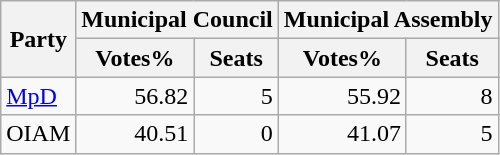<table class="wikitable sortable" style=text-align:right>
<tr>
<th rowspan=2>Party</th>
<th colspan=2>Municipal Council</th>
<th colspan=2>Municipal Assembly</th>
</tr>
<tr>
<th>Votes%</th>
<th>Seats</th>
<th>Votes%</th>
<th>Seats</th>
</tr>
<tr>
<td align=left><a href='#'>MpD</a></td>
<td>56.82</td>
<td>5</td>
<td>55.92</td>
<td>8</td>
</tr>
<tr>
<td align=left>OIAM</td>
<td>40.51</td>
<td>0</td>
<td>41.07</td>
<td>5</td>
</tr>
</table>
